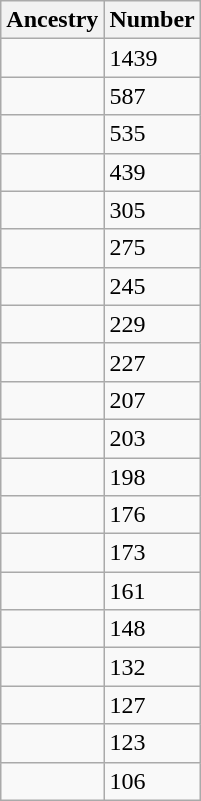<table style="float: right;" class="wikitable sortable">
<tr>
<th>Ancestry</th>
<th>Number</th>
</tr>
<tr>
<td></td>
<td>1439</td>
</tr>
<tr>
<td></td>
<td>587</td>
</tr>
<tr>
<td></td>
<td>535</td>
</tr>
<tr>
<td></td>
<td>439</td>
</tr>
<tr>
<td></td>
<td>305</td>
</tr>
<tr>
<td></td>
<td>275</td>
</tr>
<tr>
<td></td>
<td>245</td>
</tr>
<tr>
<td></td>
<td>229</td>
</tr>
<tr>
<td></td>
<td>227</td>
</tr>
<tr>
<td></td>
<td>207</td>
</tr>
<tr>
<td></td>
<td>203</td>
</tr>
<tr>
<td></td>
<td>198</td>
</tr>
<tr>
<td></td>
<td>176</td>
</tr>
<tr>
<td></td>
<td>173</td>
</tr>
<tr>
<td></td>
<td>161</td>
</tr>
<tr>
<td></td>
<td>148</td>
</tr>
<tr>
<td></td>
<td>132</td>
</tr>
<tr>
<td></td>
<td>127</td>
</tr>
<tr>
<td></td>
<td>123</td>
</tr>
<tr>
<td></td>
<td>106</td>
</tr>
</table>
